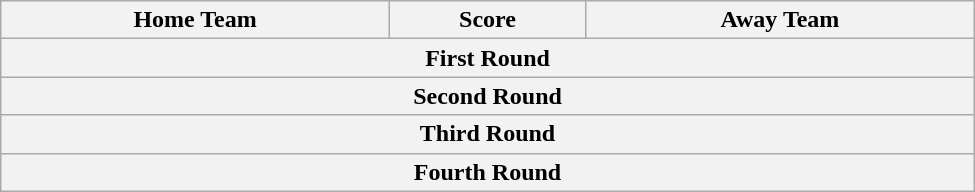<table class="wikitable" style="text-align: center; width:650px">
<tr>
<th scope=col width="245px">Home Team</th>
<th scope=col width="120px">Score</th>
<th scope=col width="245px">Away Team</th>
</tr>
<tr>
<th colspan="3">First Round</th>
</tr>
<tr>
<th colspan="3">Second Round</th>
</tr>
<tr>
<th colspan="3">Third Round<br>
</th>
</tr>
<tr>
<th colspan="3">Fourth Round<br></th>
</tr>
</table>
